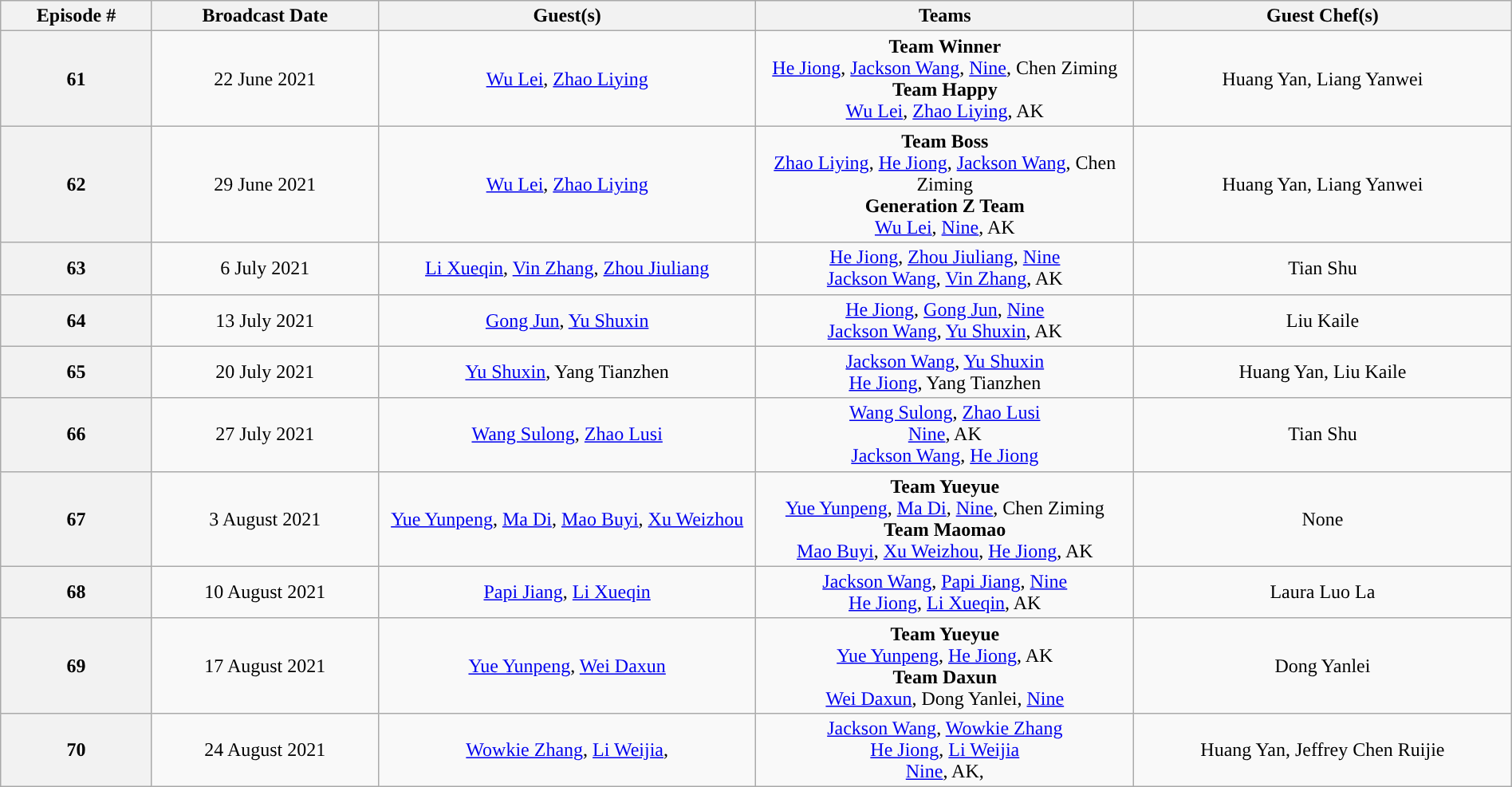<table class="wikitable" style="text-align:center; width:100%">
<tr>
<th style="width:10%;”">Episode #</th>
<th style="width:15%;”">Broadcast Date</th>
<th style="width:25%;”">Guest(s)</th>
<th style="width:25%;”">Teams</th>
<th style="width:25%;”">Guest Chef(s)</th>
</tr>
<tr>
<th>61</th>
<td>22 June 2021</td>
<td><a href='#'>Wu Lei</a>, <a href='#'>Zhao Liying</a></td>
<td><strong>Team</strong> <strong>Winner</strong><br><a href='#'>He Jiong</a>, <a href='#'>Jackson Wang</a>, <a href='#'>Nine</a>, Chen Ziming<br><strong>Team Happy</strong><br><a href='#'>Wu Lei</a>, <a href='#'>Zhao Liying</a>, AK</td>
<td>Huang Yan, Liang Yanwei</td>
</tr>
<tr>
<th>62</th>
<td>29 June 2021</td>
<td><a href='#'>Wu Lei</a>, <a href='#'>Zhao Liying</a></td>
<td><strong>Team Boss</strong><br><a href='#'>Zhao Liying</a>, <a href='#'>He Jiong</a>, <a href='#'>Jackson Wang</a>, Chen Ziming<br><strong>Generation Z Team</strong><br><a href='#'>Wu Lei</a>, <a href='#'>Nine</a>, AK</td>
<td>Huang Yan, Liang Yanwei</td>
</tr>
<tr>
<th>63</th>
<td>6 July 2021</td>
<td><a href='#'>Li Xueqin</a>, <a href='#'>Vin Zhang</a>, <a href='#'>Zhou Jiuliang</a></td>
<td><a href='#'>He Jiong</a>, <a href='#'>Zhou Jiuliang</a>, <a href='#'>Nine</a><br><a href='#'>Jackson Wang</a>, <a href='#'>Vin Zhang</a>, AK</td>
<td>Tian Shu</td>
</tr>
<tr>
<th>64</th>
<td>13 July 2021</td>
<td><a href='#'>Gong Jun</a>, <a href='#'>Yu Shuxin</a></td>
<td><a href='#'>He Jiong</a>, <a href='#'>Gong Jun</a>, <a href='#'>Nine</a><br><a href='#'>Jackson Wang</a>, <a href='#'>Yu Shuxin</a>, AK</td>
<td>Liu Kaile</td>
</tr>
<tr>
<th>65</th>
<td>20 July 2021</td>
<td><a href='#'>Yu Shuxin</a>, Yang Tianzhen</td>
<td><a href='#'>Jackson Wang</a>, <a href='#'>Yu Shuxin</a><br><a href='#'>He Jiong</a>, Yang Tianzhen</td>
<td>Huang Yan, Liu Kaile</td>
</tr>
<tr>
<th>66</th>
<td>27 July 2021</td>
<td><a href='#'>Wang Sulong</a>, <a href='#'>Zhao Lusi</a></td>
<td><a href='#'>Wang Sulong</a>, <a href='#'>Zhao Lusi</a><br><a href='#'>Nine</a>, AK<br><a href='#'>Jackson Wang</a>, <a href='#'>He Jiong</a></td>
<td>Tian Shu</td>
</tr>
<tr>
<th>67</th>
<td>3 August 2021</td>
<td><a href='#'>Yue Yunpeng</a>, <a href='#'>Ma Di</a>, <a href='#'>Mao Buyi</a>, <a href='#'>Xu Weizhou</a></td>
<td><strong>Team Yueyue</strong><br><a href='#'>Yue Yunpeng</a>, <a href='#'>Ma Di</a>, <a href='#'>Nine</a>, Chen Ziming<br><strong>Team Maomao</strong><br><a href='#'>Mao Buyi</a>, <a href='#'>Xu Weizhou</a>, <a href='#'>He Jiong</a>, AK</td>
<td>None</td>
</tr>
<tr>
<th>68</th>
<td>10 August 2021</td>
<td><a href='#'>Papi Jiang</a>, <a href='#'>Li Xueqin</a></td>
<td><a href='#'>Jackson Wang</a>, <a href='#'>Papi Jiang</a>, <a href='#'>Nine</a><br><a href='#'>He Jiong</a>, <a href='#'>Li Xueqin</a>, AK</td>
<td>Laura Luo La</td>
</tr>
<tr>
<th>69</th>
<td>17 August 2021</td>
<td><a href='#'>Yue Yunpeng</a>, <a href='#'>Wei Daxun</a></td>
<td><strong>Team Yueyue</strong><br><a href='#'>Yue Yunpeng</a>, <a href='#'>He Jiong</a>, AK<br><strong>Team Daxun</strong><br><a href='#'>Wei Daxun</a>, Dong Yanlei, <a href='#'>Nine</a></td>
<td>Dong Yanlei</td>
</tr>
<tr>
<th>70</th>
<td>24 August 2021</td>
<td><a href='#'>Wowkie Zhang</a>, <a href='#'>Li Weijia</a>, </td>
<td><a href='#'>Jackson Wang</a>, <a href='#'>Wowkie Zhang</a><br><a href='#'>He Jiong</a>, <a href='#'>Li Weijia</a><br><a href='#'>Nine</a>, AK, </td>
<td>Huang Yan, Jeffrey Chen Ruijie</td>
</tr>
</table>
